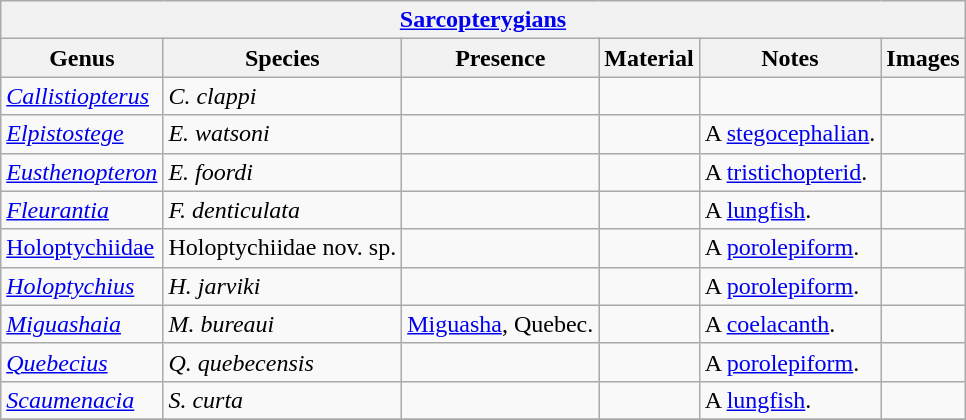<table class="wikitable" align="center">
<tr>
<th colspan="6" align="center"><strong><a href='#'>Sarcopterygians</a></strong></th>
</tr>
<tr>
<th>Genus</th>
<th>Species</th>
<th>Presence</th>
<th><strong>Material</strong></th>
<th>Notes</th>
<th>Images</th>
</tr>
<tr>
<td><em><a href='#'>Callistiopterus</a></em></td>
<td><em>C. clappi</em></td>
<td></td>
<td></td>
<td></td>
<td></td>
</tr>
<tr>
<td><em><a href='#'>Elpistostege</a></em></td>
<td><em>E. watsoni</em></td>
<td></td>
<td></td>
<td>A <a href='#'>stegocephalian</a>.</td>
<td></td>
</tr>
<tr>
<td><em><a href='#'>Eusthenopteron</a></em></td>
<td><em>E. foordi</em></td>
<td></td>
<td></td>
<td>A <a href='#'>tristichopterid</a>.</td>
<td></td>
</tr>
<tr>
<td><em><a href='#'>Fleurantia</a></em></td>
<td><em>F. denticulata</em></td>
<td></td>
<td></td>
<td>A <a href='#'>lungfish</a>.</td>
<td></td>
</tr>
<tr>
<td><a href='#'>Holoptychiidae</a></td>
<td>Holoptychiidae  nov. sp.</td>
<td></td>
<td></td>
<td>A <a href='#'>porolepiform</a>.</td>
<td></td>
</tr>
<tr>
<td><em><a href='#'>Holoptychius</a></em></td>
<td><em>H. jarviki</em></td>
<td></td>
<td></td>
<td>A <a href='#'>porolepiform</a>.</td>
<td></td>
</tr>
<tr>
<td><em><a href='#'>Miguashaia</a></em></td>
<td><em>M. bureaui</em></td>
<td><a href='#'>Miguasha</a>, Quebec.</td>
<td></td>
<td>A <a href='#'>coelacanth</a>.</td>
<td></td>
</tr>
<tr>
<td><em><a href='#'>Quebecius</a></em></td>
<td><em>Q. quebecensis</em></td>
<td></td>
<td></td>
<td>A <a href='#'>porolepiform</a>.</td>
<td></td>
</tr>
<tr>
<td><em><a href='#'>Scaumenacia</a></em></td>
<td><em>S. curta</em></td>
<td></td>
<td></td>
<td>A <a href='#'>lungfish</a>.</td>
<td></td>
</tr>
<tr>
</tr>
</table>
